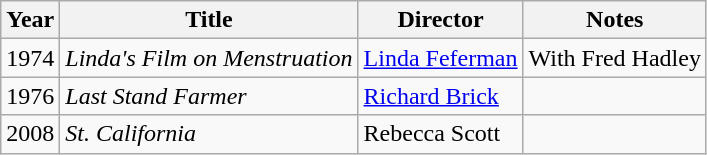<table class="wikitable">
<tr>
<th>Year</th>
<th>Title</th>
<th>Director</th>
<th>Notes</th>
</tr>
<tr>
<td>1974</td>
<td><em>Linda's Film on Menstruation</em></td>
<td><a href='#'>Linda Feferman</a></td>
<td>With Fred Hadley</td>
</tr>
<tr>
<td>1976</td>
<td><em>Last Stand Farmer</em></td>
<td><a href='#'>Richard Brick</a></td>
<td></td>
</tr>
<tr>
<td>2008</td>
<td><em>St. California</em></td>
<td>Rebecca Scott</td>
<td></td>
</tr>
</table>
